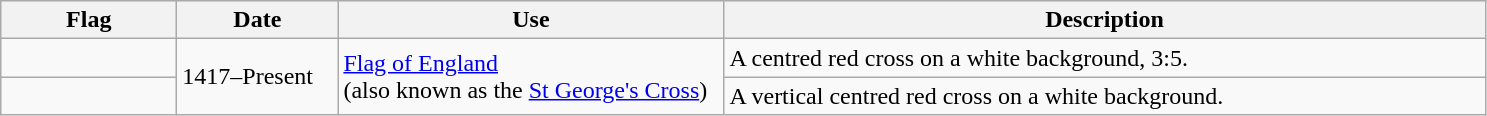<table class="wikitable">
<tr style="background:#efefef;">
<th style="width:110px;">Flag</th>
<th style="width:100px;">Date</th>
<th style="width:250px;">Use</th>
<th style="width:500px;">Description</th>
</tr>
<tr>
<td></td>
<td rowspan="2">1417–Present</td>
<td rowspan="2"><a href='#'>Flag of England</a><br>(also known as the <a href='#'>St George's Cross</a>)</td>
<td>A centred red cross on a white background, 3:5.</td>
</tr>
<tr>
<td></td>
<td>A vertical centred red cross on a white background.</td>
</tr>
</table>
